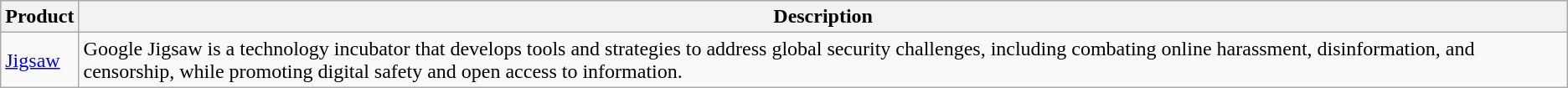<table class="wikitable">
<tr>
<th>Product</th>
<th>Description</th>
</tr>
<tr>
<td><a href='#'>Jigsaw</a></td>
<td>Google Jigsaw is a technology incubator that develops tools and strategies to address global security challenges, including combating online harassment, disinformation, and censorship, while promoting digital safety and open access to information.</td>
</tr>
</table>
